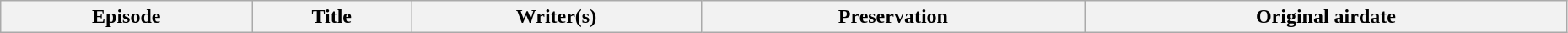<table class="wikitable plainrowheaders" style="width:98%;">
<tr>
<th>Episode</th>
<th>Title</th>
<th>Writer(s)</th>
<th>Preservation</th>
<th>Original airdate<br>
























</th>
</tr>
</table>
